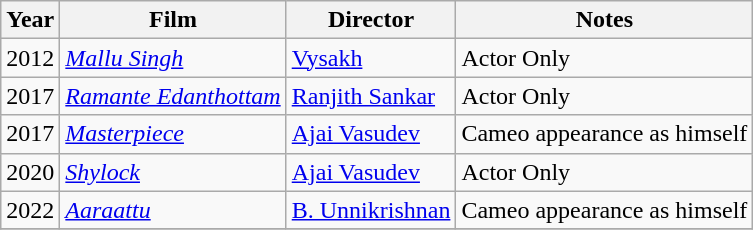<table class="wikitable">
<tr>
<th>Year</th>
<th>Film</th>
<th>Director</th>
<th>Notes</th>
</tr>
<tr>
<td>2012</td>
<td><em><a href='#'>Mallu Singh</a></em></td>
<td><a href='#'>Vysakh</a></td>
<td>Actor  Only</td>
</tr>
<tr>
<td>2017</td>
<td><em><a href='#'>Ramante Edanthottam</a></em></td>
<td><a href='#'>Ranjith Sankar</a></td>
<td>Actor Only</td>
</tr>
<tr>
<td>2017</td>
<td><em><a href='#'>Masterpiece</a></em></td>
<td><a href='#'>Ajai Vasudev</a></td>
<td>Cameo appearance as himself</td>
</tr>
<tr>
<td>2020</td>
<td><em><a href='#'>Shylock</a></em></td>
<td><a href='#'>Ajai Vasudev</a></td>
<td>Actor Only</td>
</tr>
<tr>
<td>2022</td>
<td><em><a href='#'>Aaraattu</a></em></td>
<td><a href='#'>B. Unnikrishnan</a></td>
<td>Cameo appearance as himself</td>
</tr>
<tr>
</tr>
</table>
